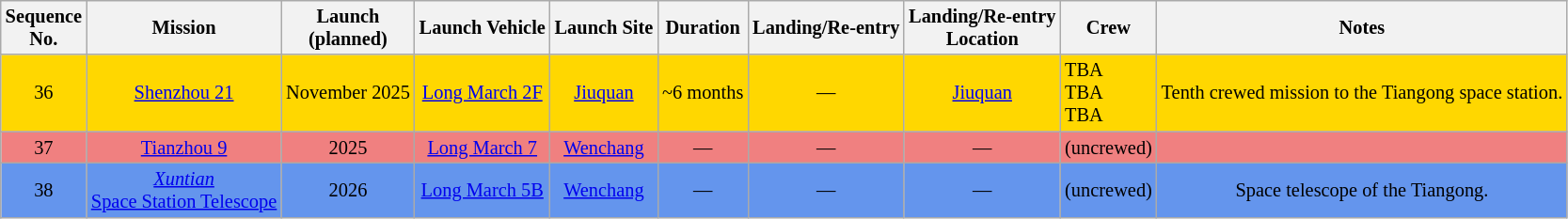<table class="wikitable nowraplinks" style="text-align:center; font-size:85%;">
<tr>
<th>Sequence<br>No.</th>
<th>Mission</th>
<th>Launch<br>(planned)</th>
<th>Launch Vehicle</th>
<th>Launch Site</th>
<th>Duration</th>
<th>Landing/Re-entry</th>
<th>Landing/Re-entry<br>Location</th>
<th>Crew</th>
<th>Notes</th>
</tr>
<tr style="background:Gold;">
<td>36</td>
<td><a href='#'>Shenzhou 21</a></td>
<td>November 2025</td>
<td><a href='#'>Long March 2F</a></td>
<td><a href='#'>Jiuquan</a></td>
<td>~6 months</td>
<td>—</td>
<td><a href='#'>Jiuquan</a></td>
<td style="text-align:left"> TBA<br>  TBA<br>  TBA</td>
<td>Tenth crewed mission to the Tiangong space station.</td>
</tr>
<tr style="background:LightCoral;">
<td>37</td>
<td><a href='#'>Tianzhou 9</a></td>
<td>2025</td>
<td><a href='#'>Long March 7</a></td>
<td><a href='#'>Wenchang</a></td>
<td>—</td>
<td>—</td>
<td>—</td>
<td>(uncrewed)</td>
<td></td>
</tr>
<tr style="background:CornflowerBlue;">
<td>38</td>
<td><a href='#'><em>Xuntian</em><br>Space Station Telescope</a></td>
<td>2026</td>
<td><a href='#'>Long March 5B</a></td>
<td><a href='#'>Wenchang</a></td>
<td>—</td>
<td>—</td>
<td>—</td>
<td>(uncrewed)</td>
<td>Space telescope of the Tiangong.</td>
</tr>
</table>
